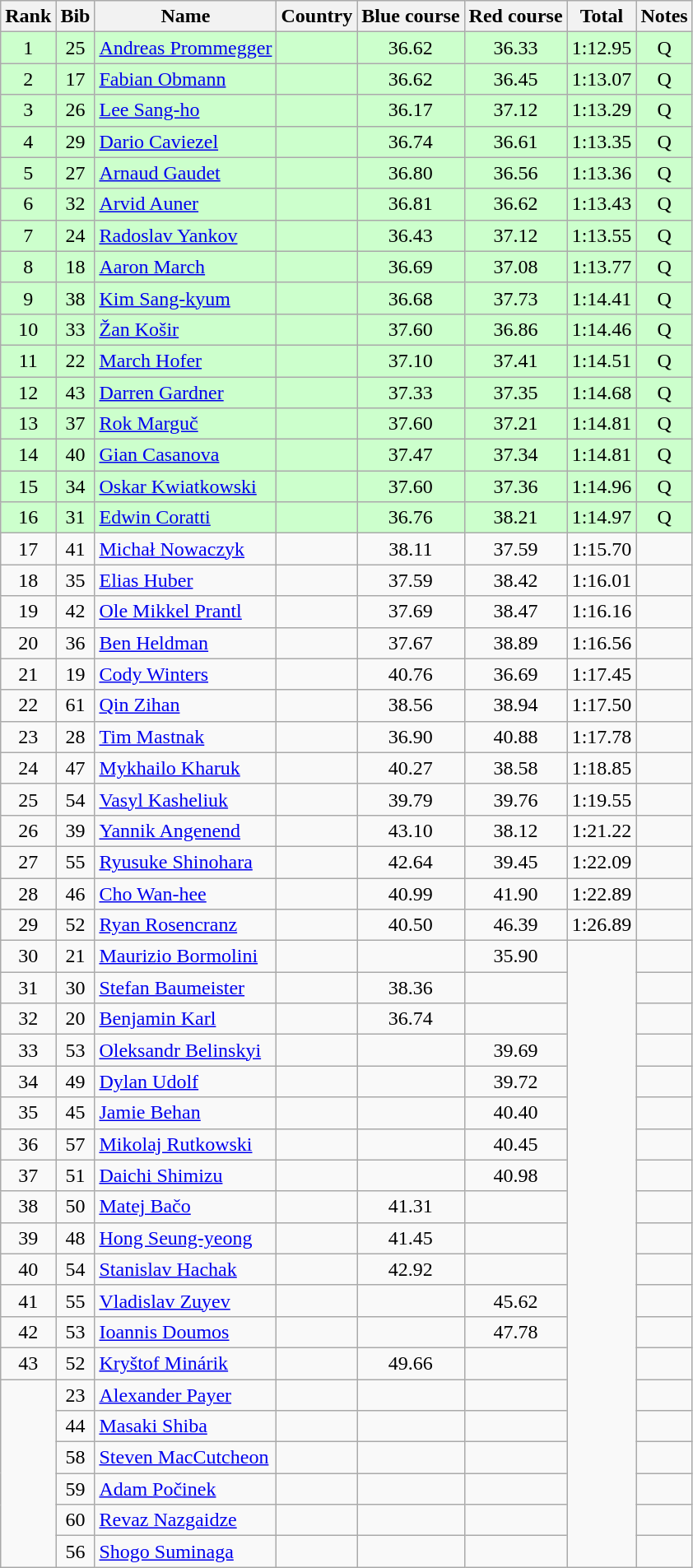<table class="wikitable sortable" style="text-align:center">
<tr>
<th>Rank</th>
<th>Bib</th>
<th>Name</th>
<th>Country</th>
<th>Blue course</th>
<th>Red course</th>
<th>Total</th>
<th>Notes</th>
</tr>
<tr bgcolor=ccffcc>
<td>1</td>
<td>25</td>
<td align=left><a href='#'>Andreas Prommegger</a></td>
<td align=left></td>
<td>36.62</td>
<td>36.33</td>
<td>1:12.95</td>
<td>Q</td>
</tr>
<tr bgcolor=ccffcc>
<td>2</td>
<td>17</td>
<td align=left><a href='#'>Fabian Obmann</a></td>
<td align=left></td>
<td>36.62</td>
<td>36.45</td>
<td>1:13.07</td>
<td>Q</td>
</tr>
<tr bgcolor=ccffcc>
<td>3</td>
<td>26</td>
<td align=left><a href='#'>Lee Sang-ho</a></td>
<td align=left></td>
<td>36.17</td>
<td>37.12</td>
<td>1:13.29</td>
<td>Q</td>
</tr>
<tr bgcolor=ccffcc>
<td>4</td>
<td>29</td>
<td align=left><a href='#'>Dario Caviezel</a></td>
<td align=left></td>
<td>36.74</td>
<td>36.61</td>
<td>1:13.35</td>
<td>Q</td>
</tr>
<tr bgcolor=ccffcc>
<td>5</td>
<td>27</td>
<td align=left><a href='#'>Arnaud Gaudet</a></td>
<td align=left></td>
<td>36.80</td>
<td>36.56</td>
<td>1:13.36</td>
<td>Q</td>
</tr>
<tr bgcolor=ccffcc>
<td>6</td>
<td>32</td>
<td align=left><a href='#'>Arvid Auner</a></td>
<td align=left></td>
<td>36.81</td>
<td>36.62</td>
<td>1:13.43</td>
<td>Q</td>
</tr>
<tr bgcolor=ccffcc>
<td>7</td>
<td>24</td>
<td align=left><a href='#'>Radoslav Yankov</a></td>
<td align=left></td>
<td>36.43</td>
<td>37.12</td>
<td>1:13.55</td>
<td>Q</td>
</tr>
<tr bgcolor=ccffcc>
<td>8</td>
<td>18</td>
<td align=left><a href='#'>Aaron March</a></td>
<td align=left></td>
<td>36.69</td>
<td>37.08</td>
<td>1:13.77</td>
<td>Q</td>
</tr>
<tr bgcolor=ccffcc>
<td>9</td>
<td>38</td>
<td align=left><a href='#'>Kim Sang-kyum</a></td>
<td align=left></td>
<td>36.68</td>
<td>37.73</td>
<td>1:14.41</td>
<td>Q</td>
</tr>
<tr bgcolor=ccffcc>
<td>10</td>
<td>33</td>
<td align=left><a href='#'>Žan Košir</a></td>
<td align=left></td>
<td>37.60</td>
<td>36.86</td>
<td>1:14.46</td>
<td>Q</td>
</tr>
<tr bgcolor=ccffcc>
<td>11</td>
<td>22</td>
<td align=left><a href='#'>March Hofer</a></td>
<td align=left></td>
<td>37.10</td>
<td>37.41</td>
<td>1:14.51</td>
<td>Q</td>
</tr>
<tr bgcolor=ccffcc>
<td>12</td>
<td>43</td>
<td align=left><a href='#'>Darren Gardner</a></td>
<td align=left></td>
<td>37.33</td>
<td>37.35</td>
<td>1:14.68</td>
<td>Q</td>
</tr>
<tr bgcolor=ccffcc>
<td>13</td>
<td>37</td>
<td align=left><a href='#'>Rok Marguč</a></td>
<td align=left></td>
<td>37.60</td>
<td>37.21</td>
<td>1:14.81</td>
<td>Q</td>
</tr>
<tr bgcolor=ccffcc>
<td>14</td>
<td>40</td>
<td align=left><a href='#'>Gian Casanova</a></td>
<td align=left></td>
<td>37.47</td>
<td>37.34</td>
<td>1:14.81</td>
<td>Q</td>
</tr>
<tr bgcolor=ccffcc>
<td>15</td>
<td>34</td>
<td align=left><a href='#'>Oskar Kwiatkowski</a></td>
<td align=left></td>
<td>37.60</td>
<td>37.36</td>
<td>1:14.96</td>
<td>Q</td>
</tr>
<tr bgcolor=ccffcc>
<td>16</td>
<td>31</td>
<td align=left><a href='#'>Edwin Coratti</a></td>
<td align=left></td>
<td>36.76</td>
<td>38.21</td>
<td>1:14.97</td>
<td>Q</td>
</tr>
<tr>
<td>17</td>
<td>41</td>
<td align=left><a href='#'>Michał Nowaczyk</a></td>
<td align=left></td>
<td>38.11</td>
<td>37.59</td>
<td>1:15.70</td>
<td></td>
</tr>
<tr>
<td>18</td>
<td>35</td>
<td align=left><a href='#'>Elias Huber</a></td>
<td align=left></td>
<td>37.59</td>
<td>38.42</td>
<td>1:16.01</td>
<td></td>
</tr>
<tr>
<td>19</td>
<td>42</td>
<td align=left><a href='#'>Ole Mikkel Prantl</a></td>
<td align=left></td>
<td>37.69</td>
<td>38.47</td>
<td>1:16.16</td>
<td></td>
</tr>
<tr>
<td>20</td>
<td>36</td>
<td align=left><a href='#'>Ben Heldman</a></td>
<td align=left></td>
<td>37.67</td>
<td>38.89</td>
<td>1:16.56</td>
<td></td>
</tr>
<tr>
<td>21</td>
<td>19</td>
<td align=left><a href='#'>Cody Winters</a></td>
<td align=left></td>
<td>40.76</td>
<td>36.69</td>
<td>1:17.45</td>
<td></td>
</tr>
<tr>
<td>22</td>
<td>61</td>
<td align=left><a href='#'>Qin Zihan</a></td>
<td align=left></td>
<td>38.56</td>
<td>38.94</td>
<td>1:17.50</td>
<td></td>
</tr>
<tr>
<td>23</td>
<td>28</td>
<td align=left><a href='#'>Tim Mastnak</a></td>
<td align=left></td>
<td>36.90</td>
<td>40.88</td>
<td>1:17.78</td>
<td></td>
</tr>
<tr>
<td>24</td>
<td>47</td>
<td align=left><a href='#'>Mykhailo Kharuk</a></td>
<td align=left></td>
<td>40.27</td>
<td>38.58</td>
<td>1:18.85</td>
<td></td>
</tr>
<tr>
<td>25</td>
<td>54</td>
<td align=left><a href='#'>Vasyl Kasheliuk</a></td>
<td align=left></td>
<td>39.79</td>
<td>39.76</td>
<td>1:19.55</td>
<td></td>
</tr>
<tr>
<td>26</td>
<td>39</td>
<td align=left><a href='#'>Yannik Angenend</a></td>
<td align=left></td>
<td>43.10</td>
<td>38.12</td>
<td>1:21.22</td>
<td></td>
</tr>
<tr>
<td>27</td>
<td>55</td>
<td align=left><a href='#'>Ryusuke Shinohara</a></td>
<td align=left></td>
<td>42.64</td>
<td>39.45</td>
<td>1:22.09</td>
<td></td>
</tr>
<tr>
<td>28</td>
<td>46</td>
<td align=left><a href='#'>Cho Wan-hee</a></td>
<td align=left></td>
<td>40.99</td>
<td>41.90</td>
<td>1:22.89</td>
<td></td>
</tr>
<tr>
<td>29</td>
<td>52</td>
<td align=left><a href='#'>Ryan Rosencranz</a></td>
<td align=left></td>
<td>40.50</td>
<td>46.39</td>
<td>1:26.89</td>
<td></td>
</tr>
<tr>
<td>30</td>
<td>21</td>
<td align=left><a href='#'>Maurizio Bormolini</a></td>
<td align=left></td>
<td></td>
<td>35.90</td>
<td rowspan=20></td>
<td></td>
</tr>
<tr>
<td>31</td>
<td>30</td>
<td align=left><a href='#'>Stefan Baumeister</a></td>
<td align=left></td>
<td>38.36</td>
<td></td>
<td></td>
</tr>
<tr>
<td>32</td>
<td>20</td>
<td align=left><a href='#'>Benjamin Karl</a></td>
<td align=left></td>
<td>36.74</td>
<td></td>
<td></td>
</tr>
<tr>
<td>33</td>
<td>53</td>
<td align=left><a href='#'>Oleksandr Belinskyi</a></td>
<td align=left></td>
<td></td>
<td>39.69</td>
<td></td>
</tr>
<tr>
<td>34</td>
<td>49</td>
<td align=left><a href='#'>Dylan Udolf</a></td>
<td align=left></td>
<td></td>
<td>39.72</td>
<td></td>
</tr>
<tr>
<td>35</td>
<td>45</td>
<td align=left><a href='#'>Jamie Behan</a></td>
<td align=left></td>
<td></td>
<td>40.40</td>
<td></td>
</tr>
<tr>
<td>36</td>
<td>57</td>
<td align=left><a href='#'>Mikolaj Rutkowski</a></td>
<td align=left></td>
<td></td>
<td>40.45</td>
<td></td>
</tr>
<tr>
<td>37</td>
<td>51</td>
<td align=left><a href='#'>Daichi Shimizu</a></td>
<td align=left></td>
<td></td>
<td>40.98</td>
<td></td>
</tr>
<tr>
<td>38</td>
<td>50</td>
<td align=left><a href='#'>Matej Bačo</a></td>
<td align=left></td>
<td>41.31</td>
<td></td>
<td></td>
</tr>
<tr>
<td>39</td>
<td>48</td>
<td align=left><a href='#'>Hong Seung-yeong</a></td>
<td align=left></td>
<td>41.45</td>
<td></td>
<td></td>
</tr>
<tr>
<td>40</td>
<td>54</td>
<td align=left><a href='#'>Stanislav Hachak</a></td>
<td align=left></td>
<td>42.92</td>
<td></td>
<td></td>
</tr>
<tr>
<td>41</td>
<td>55</td>
<td align=left><a href='#'>Vladislav Zuyev</a></td>
<td align=left></td>
<td></td>
<td>45.62</td>
<td></td>
</tr>
<tr>
<td>42</td>
<td>53</td>
<td align=left><a href='#'>Ioannis Doumos</a></td>
<td align=left></td>
<td></td>
<td>47.78</td>
<td></td>
</tr>
<tr>
<td>43</td>
<td>52</td>
<td align=left><a href='#'>Kryštof Minárik</a></td>
<td align=left></td>
<td>49.66</td>
<td></td>
<td></td>
</tr>
<tr>
<td rowspan=6></td>
<td>23</td>
<td align=left><a href='#'>Alexander Payer</a></td>
<td align=left></td>
<td></td>
<td></td>
<td></td>
</tr>
<tr>
<td>44</td>
<td align=left><a href='#'>Masaki Shiba</a></td>
<td align=left></td>
<td></td>
<td></td>
<td></td>
</tr>
<tr>
<td>58</td>
<td align=left><a href='#'>Steven MacCutcheon</a></td>
<td align=left></td>
<td></td>
<td></td>
<td></td>
</tr>
<tr>
<td>59</td>
<td align=left><a href='#'>Adam Počinek</a></td>
<td align=left></td>
<td></td>
<td></td>
<td></td>
</tr>
<tr>
<td>60</td>
<td align=left><a href='#'>Revaz Nazgaidze</a></td>
<td align=left></td>
<td></td>
<td></td>
<td></td>
</tr>
<tr>
<td>56</td>
<td align=left><a href='#'>Shogo Suminaga</a></td>
<td align=left></td>
<td></td>
<td></td>
<td></td>
</tr>
</table>
